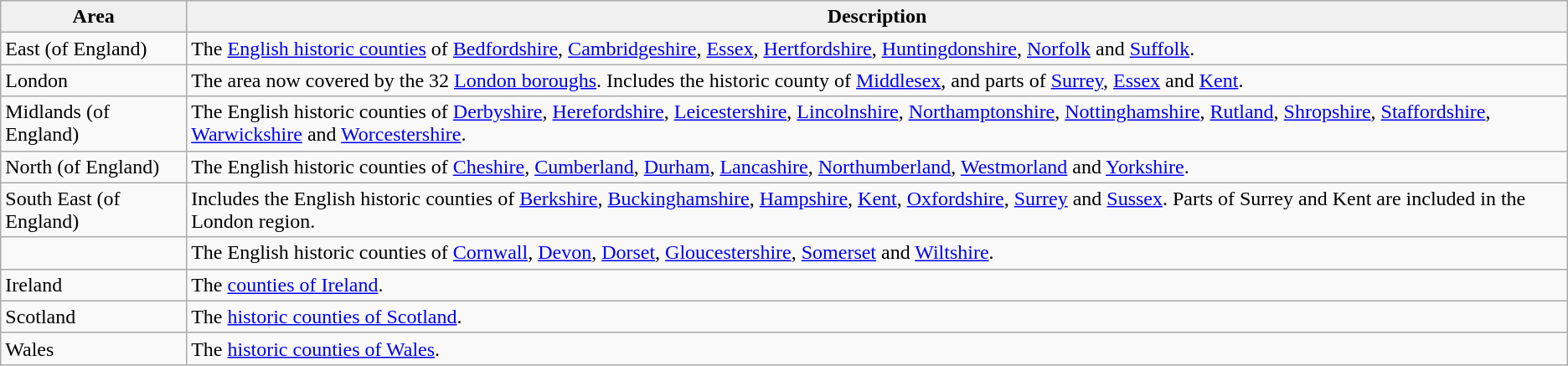<table class="sortable wikitable">
<tr>
<th align="left" style="background:#f0f0f0;">Area</th>
<th align="left" style="background:#f0f0f0;">Description</th>
</tr>
<tr>
<td>East (of England)</td>
<td>The <a href='#'>English historic counties</a> of <a href='#'>Bedfordshire</a>, <a href='#'>Cambridgeshire</a>, <a href='#'>Essex</a>, <a href='#'>Hertfordshire</a>, <a href='#'>Huntingdonshire</a>, <a href='#'>Norfolk</a> and <a href='#'>Suffolk</a>.</td>
</tr>
<tr>
<td>London</td>
<td>The area now covered by the 32 <a href='#'>London boroughs</a>. Includes the historic county of <a href='#'>Middlesex</a>, and parts of <a href='#'>Surrey</a>, <a href='#'>Essex</a> and <a href='#'>Kent</a>.</td>
</tr>
<tr>
<td>Midlands (of England)</td>
<td>The English historic counties of <a href='#'>Derbyshire</a>, <a href='#'>Herefordshire</a>, <a href='#'>Leicestershire</a>, <a href='#'>Lincolnshire</a>, <a href='#'>Northamptonshire</a>, <a href='#'>Nottinghamshire</a>, <a href='#'>Rutland</a>, <a href='#'>Shropshire</a>, <a href='#'>Staffordshire</a>, <a href='#'>Warwickshire</a> and <a href='#'>Worcestershire</a>.</td>
</tr>
<tr>
<td>North (of England)</td>
<td>The English historic counties of <a href='#'>Cheshire</a>, <a href='#'>Cumberland</a>, <a href='#'>Durham</a>, <a href='#'>Lancashire</a>, <a href='#'>Northumberland</a>, <a href='#'>Westmorland</a> and <a href='#'>Yorkshire</a>.</td>
</tr>
<tr>
<td>South East (of England)</td>
<td>Includes the English historic counties of <a href='#'>Berkshire</a>, <a href='#'>Buckinghamshire</a>, <a href='#'>Hampshire</a>, <a href='#'>Kent</a>, <a href='#'>Oxfordshire</a>, <a href='#'>Surrey</a> and <a href='#'>Sussex</a>. Parts of Surrey and Kent are included in the London region.</td>
</tr>
<tr>
<td></td>
<td>The English historic counties of <a href='#'>Cornwall</a>, <a href='#'>Devon</a>, <a href='#'>Dorset</a>, <a href='#'>Gloucestershire</a>, <a href='#'>Somerset</a> and <a href='#'>Wiltshire</a>.</td>
</tr>
<tr>
<td>Ireland</td>
<td>The <a href='#'>counties of Ireland</a>.</td>
</tr>
<tr>
<td>Scotland</td>
<td>The <a href='#'>historic counties of Scotland</a>.</td>
</tr>
<tr>
<td>Wales</td>
<td>The <a href='#'>historic counties of Wales</a>.</td>
</tr>
</table>
